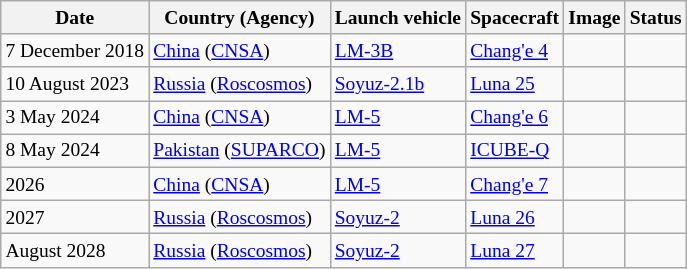<table class="wikitable static-row-numbers static-row-header-hash" style="font-size:small;">
<tr>
<th>Date</th>
<th>Country (Agency)</th>
<th>Launch vehicle</th>
<th>Spacecraft</th>
<th>Image</th>
<th>Status</th>
</tr>
<tr>
<td>7 December 2018</td>
<td> <a href='#'>China</a> (<a href='#'>CNSA</a>)</td>
<td><a href='#'>LM-3B</a></td>
<td><a href='#'>Chang'e 4</a></td>
<td></td>
<td></td>
</tr>
<tr>
<td>10 August 2023</td>
<td> <a href='#'>Russia</a> (<a href='#'>Roscosmos</a>)</td>
<td><a href='#'>Soyuz-2.1b</a></td>
<td><a href='#'>Luna 25</a></td>
<td></td>
<td></td>
</tr>
<tr>
<td>3 May 2024</td>
<td> <a href='#'>China</a> (<a href='#'>CNSA</a>)</td>
<td><a href='#'>LM-5</a></td>
<td><a href='#'>Chang'e 6</a></td>
<td></td>
<td></td>
</tr>
<tr>
<td>8 May 2024</td>
<td> <a href='#'>Pakistan</a> (<a href='#'>SUPARCO</a>)</td>
<td><a href='#'>LM-5</a></td>
<td><a href='#'>ICUBE-Q</a></td>
<td></td>
<td></td>
</tr>
<tr>
<td>2026</td>
<td> <a href='#'>China</a> (<a href='#'>CNSA</a>)</td>
<td><a href='#'>LM-5</a></td>
<td><a href='#'>Chang'e 7</a></td>
<td></td>
<td></td>
</tr>
<tr>
<td>2027</td>
<td> <a href='#'>Russia</a> (<a href='#'>Roscosmos</a>)</td>
<td><a href='#'>Soyuz-2</a></td>
<td><a href='#'>Luna 26</a></td>
<td></td>
<td></td>
</tr>
<tr>
<td>August 2028</td>
<td> <a href='#'>Russia</a> (<a href='#'>Roscosmos</a>)</td>
<td><a href='#'>Soyuz-2</a></td>
<td><a href='#'>Luna 27</a></td>
<td></td>
<td></td>
</tr>
</table>
